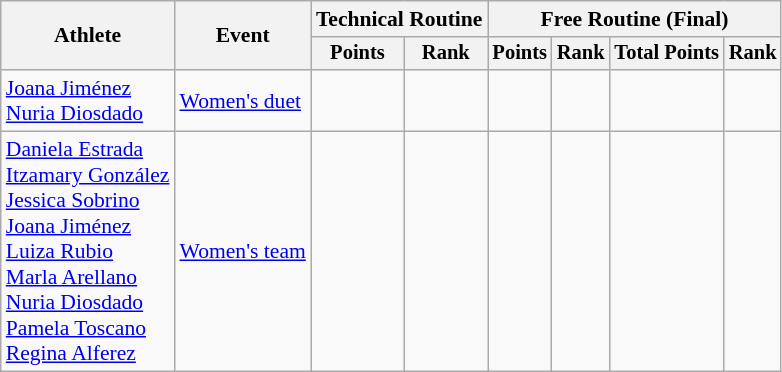<table class=wikitable style="font-size:90%">
<tr>
<th rowspan="2">Athlete</th>
<th rowspan="2">Event</th>
<th colspan="2">Technical Routine</th>
<th colspan="4">Free Routine (Final)</th>
</tr>
<tr style="font-size:95%">
<th>Points</th>
<th>Rank</th>
<th>Points</th>
<th>Rank</th>
<th>Total Points</th>
<th>Rank</th>
</tr>
<tr align=center>
<td align=left><a href='#'>Joana Jiménez</a><br><a href='#'>Nuria Diosdado</a></td>
<td align=left><a href='#'>Women's duet</a></td>
<td></td>
<td></td>
<td></td>
<td></td>
<td></td>
<td></td>
</tr>
<tr align=center>
<td align=left><a href='#'>Daniela Estrada</a><br><a href='#'>Itzamary González</a><br><a href='#'>Jessica Sobrino</a><br><a href='#'>Joana Jiménez</a><br><a href='#'>Luiza Rubio</a><br><a href='#'>Marla Arellano</a><br><a href='#'>Nuria Diosdado</a><br><a href='#'>Pamela Toscano</a><br><a href='#'>Regina Alferez</a></td>
<td align=left><a href='#'>Women's team</a></td>
<td></td>
<td></td>
<td></td>
<td></td>
<td></td>
<td></td>
</tr>
</table>
